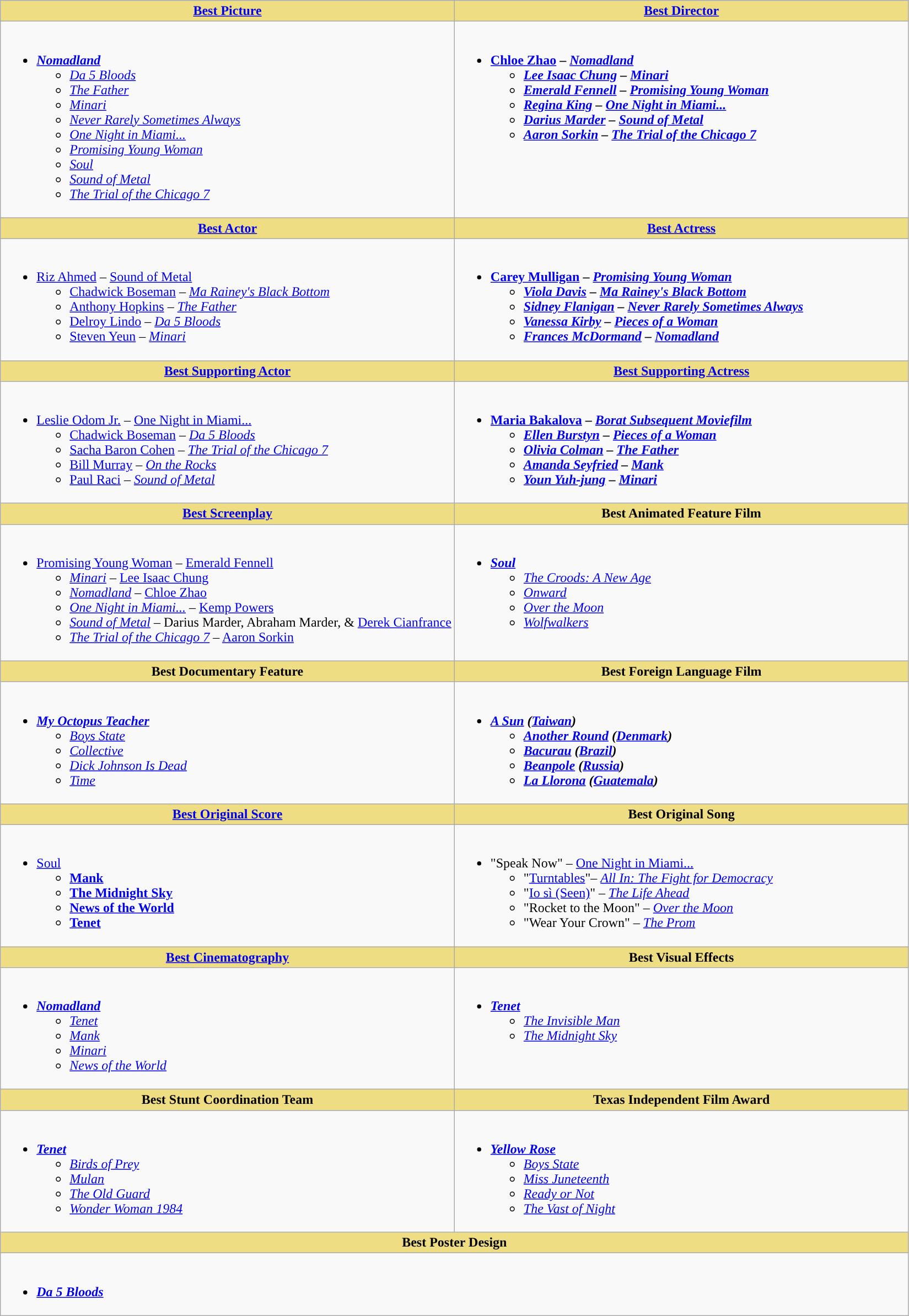<table class="wikitable">
<tr>
<th style="background:#EEDD82;"><a href='#'>Best Picture</a></th>
<th style="background:#EEDD82;"><a href='#'>Best Director</a></th>
</tr>
<tr>
<td valign="top"><br><ul><li><strong><em><a href='#'>Nomadland</a></em></strong><ul><li><em><a href='#'>Da 5 Bloods</a></em></li><li><em><a href='#'>The Father</a></em></li><li><em><a href='#'>Minari</a></em></li><li><em><a href='#'>Never Rarely Sometimes Always</a></em></li><li><em><a href='#'>One Night in Miami...</a></em></li><li><em><a href='#'>Promising Young Woman</a></em></li><li><em><a href='#'>Soul</a></em></li><li><em><a href='#'>Sound of Metal</a></em></li><li><em><a href='#'>The Trial of the Chicago 7</a></em></li></ul></li></ul></td>
<td valign="top"><br><ul><li><strong><a href='#'>Chloe Zhao</a> – <em><a href='#'>Nomadland</a><strong><em><ul><li><a href='#'>Lee Isaac Chung</a> – </em><a href='#'>Minari</a><em></li><li><a href='#'>Emerald Fennell</a> – </em><a href='#'>Promising Young Woman</a><em></li><li><a href='#'>Regina King</a> – </em><a href='#'>One Night in Miami...</a><em></li><li><a href='#'>Darius Marder</a> – </em><a href='#'>Sound of Metal</a><em></li><li><a href='#'>Aaron Sorkin</a> – </em><a href='#'>The Trial of the Chicago 7</a><em></li></ul></li></ul></td>
</tr>
<tr>
<th style="background:#EEDD82;"><a href='#'>Best Actor</a></th>
<th style="background:#EEDD82;"><a href='#'>Best Actress</a></th>
</tr>
<tr>
<td valign="top"><br><ul><li></strong><a href='#'>Riz Ahmed</a> – </em><a href='#'>Sound of Metal</a></em></strong><ul><li><a href='#'>Chadwick Boseman</a> – <em><a href='#'>Ma Rainey's Black Bottom</a></em></li><li><a href='#'>Anthony Hopkins</a> – <em><a href='#'>The Father</a></em></li><li><a href='#'>Delroy Lindo</a> – <em><a href='#'>Da 5 Bloods</a></em></li><li><a href='#'>Steven Yeun</a> – <em><a href='#'>Minari</a></em></li></ul></li></ul></td>
<td valign="top"><br><ul><li><strong><a href='#'>Carey Mulligan</a> – <em><a href='#'>Promising Young Woman</a><strong><em><ul><li><a href='#'>Viola Davis</a> – </em><a href='#'>Ma Rainey's Black Bottom</a><em></li><li><a href='#'>Sidney Flanigan</a> – </em><a href='#'>Never Rarely Sometimes Always</a><em></li><li><a href='#'>Vanessa Kirby</a> – </em><a href='#'>Pieces of a Woman</a><em></li><li><a href='#'>Frances McDormand</a> – </em><a href='#'>Nomadland</a><em></li></ul></li></ul></td>
</tr>
<tr>
<th style="background:#EEDD82; width:50%"><a href='#'>Best Supporting Actor</a></th>
<th style="background:#EEDD82; width:50%"><a href='#'>Best Supporting Actress</a></th>
</tr>
<tr>
<td valign="top"><br><ul><li></strong><a href='#'>Leslie Odom Jr.</a> – </em><a href='#'>One Night in Miami...</a></em></strong><ul><li><a href='#'>Chadwick Boseman</a> – <em><a href='#'>Da 5 Bloods</a></em></li><li><a href='#'>Sacha Baron Cohen</a> – <em><a href='#'>The Trial of the Chicago 7</a></em></li><li><a href='#'>Bill Murray</a> – <em><a href='#'>On the Rocks</a></em></li><li><a href='#'>Paul Raci</a> – <em><a href='#'>Sound of Metal</a></em></li></ul></li></ul></td>
<td valign="top"><br><ul><li><strong><a href='#'>Maria Bakalova</a> – <em><a href='#'>Borat Subsequent Moviefilm</a><strong><em><ul><li><a href='#'>Ellen Burstyn</a> – </em><a href='#'>Pieces of a Woman</a><em></li><li><a href='#'>Olivia Colman</a> – </em><a href='#'>The Father</a><em></li><li><a href='#'>Amanda Seyfried</a> – </em><a href='#'>Mank</a><em></li><li><a href='#'>Youn Yuh-jung</a> – </em><a href='#'>Minari</a><em></li></ul></li></ul></td>
</tr>
<tr>
<th style="background:#EEDD82;"><a href='#'>Best Screenplay</a></th>
<th style="background:#EEDD82;">Best Animated Feature Film</th>
</tr>
<tr>
<td valign="top"><br><ul><li></em></strong><a href='#'>Promising Young Woman</a></em> – <a href='#'>Emerald Fennell</a></strong><ul><li><em><a href='#'>Minari</a></em> – <a href='#'>Lee Isaac Chung</a></li><li><em><a href='#'>Nomadland</a></em> – <a href='#'>Chloe Zhao</a></li><li><em><a href='#'>One Night in Miami...</a></em> – <a href='#'>Kemp Powers</a></li><li><em><a href='#'>Sound of Metal</a></em> – Darius Marder, Abraham Marder, & <a href='#'>Derek Cianfrance</a></li><li><em><a href='#'>The Trial of the Chicago 7</a></em> – <a href='#'>Aaron Sorkin</a></li></ul></li></ul></td>
<td valign="top"><br><ul><li><strong><em><a href='#'>Soul</a></em></strong><ul><li><em><a href='#'>The Croods: A New Age</a></em></li><li><em><a href='#'>Onward</a></em></li><li><em><a href='#'>Over the Moon</a></em></li><li><em><a href='#'>Wolfwalkers</a></em></li></ul></li></ul></td>
</tr>
<tr>
<th style="background:#EEDD82;">Best Documentary Feature</th>
<th style="background:#EEDD82;">Best Foreign Language Film</th>
</tr>
<tr>
<td valign="top"><br><ul><li><strong><em><a href='#'>My Octopus Teacher</a></em></strong><ul><li><em><a href='#'>Boys State</a></em></li><li><em><a href='#'>Collective</a></em></li><li><em><a href='#'>Dick Johnson Is Dead</a></em></li><li><em><a href='#'>Time</a></em></li></ul></li></ul></td>
<td valign="top"><br><ul><li><strong><em><a href='#'>A Sun</a><em> (<a href='#'>Taiwan</a>)<strong><ul><li></em><a href='#'>Another Round</a><em> (<a href='#'>Denmark</a>)</li><li></em><a href='#'>Bacurau</a><em> (<a href='#'>Brazil</a>)</li><li></em><a href='#'>Beanpole</a><em> (<a href='#'>Russia</a>)</li><li></em><a href='#'>La Llorona</a><em> (<a href='#'>Guatemala</a>)</li></ul></li></ul></td>
</tr>
<tr>
<th style="background:#EEDD82;"><a href='#'>Best Original Score</a></th>
<th style="background:#EEDD82;">Best Original Song</th>
</tr>
<tr>
<td valign="top"><br><ul><li></em></strong><a href='#'>Soul</a><strong><em><ul><li></em><a href='#'>Mank</a><em></li><li></em><a href='#'>The Midnight Sky</a><em></li><li></em><a href='#'>News of the World</a><em></li><li></em><a href='#'>Tenet</a><em></li></ul></li></ul></td>
<td valign="top"><br><ul><li></strong>"Speak Now" – </em><a href='#'>One Night in Miami...</a></em></strong><ul><li>"<a href='#'>Turntables</a>"– <em><a href='#'>All In: The Fight for Democracy</a></em></li><li>"<a href='#'>Io sì (Seen)</a>" – <em><a href='#'>The Life Ahead</a></em></li><li>"Rocket to the Moon" – <em><a href='#'>Over the Moon</a></em></li><li>"Wear Your Crown" – <em><a href='#'>The Prom</a></em></li></ul></li></ul></td>
</tr>
<tr>
<th style="background:#EEDD82;"><a href='#'>Best Cinematography</a></th>
<th style="background:#EEDD82;">Best Visual Effects</th>
</tr>
<tr>
<td valign="top"><br><ul><li><strong><em><a href='#'>Nomadland</a></em></strong><ul><li><em><a href='#'>Tenet</a></em></li><li><em><a href='#'>Mank</a></em></li><li><em><a href='#'>Minari</a></em></li><li><em><a href='#'>News of the World</a></em></li></ul></li></ul></td>
<td valign="top"><br><ul><li><strong><em><a href='#'>Tenet</a></em></strong><ul><li><em><a href='#'>The Invisible Man</a></em></li><li><em><a href='#'>The Midnight Sky</a></em></li></ul></li></ul></td>
</tr>
<tr>
<th style="background:#EEDD82; width:50%">Best Stunt Coordination Team</th>
<th style="background:#EEDD82; width:50%">Texas Independent Film Award</th>
</tr>
<tr>
<td valign="top"><br><ul><li><strong><em><a href='#'>Tenet</a></em></strong><ul><li><em><a href='#'>Birds of Prey</a></em></li><li><em><a href='#'>Mulan</a></em></li><li><em><a href='#'>The Old Guard</a></em></li><li><em><a href='#'>Wonder Woman 1984</a></em></li></ul></li></ul></td>
<td valign="top"><br><ul><li><strong><em><a href='#'>Yellow Rose</a></em></strong><ul><li><em><a href='#'>Boys State</a></em></li><li><em><a href='#'>Miss Juneteenth</a></em></li><li><em><a href='#'>Ready or Not</a></em></li><li><em><a href='#'>The Vast of Night</a></em></li></ul></li></ul></td>
</tr>
<tr>
<th style="background:#EEDD82; width=50%"colspan="2">Best Poster Design</th>
</tr>
<tr>
<td valign="top" colspan="2"><br><ul><li><strong><em><a href='#'>Da 5 Bloods</a></em></strong></li></ul></td>
</tr>
</table>
